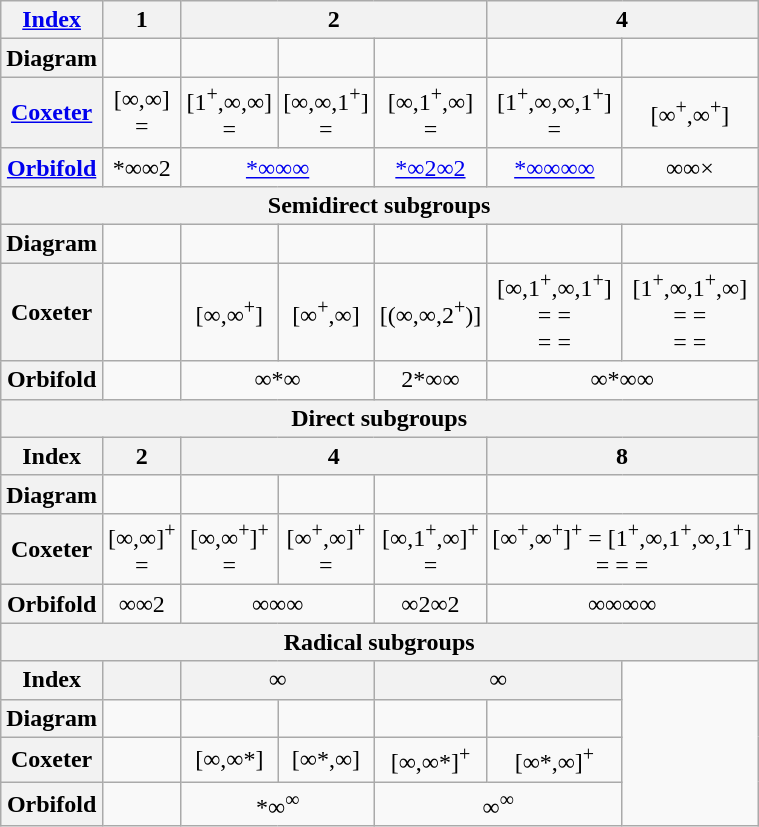<table class=wikitable>
<tr align=center>
<th><a href='#'>Index</a></th>
<th>1</th>
<th colspan=3>2</th>
<th colspan=2>4</th>
</tr>
<tr align=center>
<th>Diagram</th>
<td></td>
<td></td>
<td></td>
<td></td>
<td></td>
<td></td>
</tr>
<tr align=center>
<th><a href='#'>Coxeter</a></th>
<td>[∞,∞]<br> = </td>
<td>[1<sup>+</sup>,∞,∞]<br> = </td>
<td>[∞,∞,1<sup>+</sup>]<br> = </td>
<td>[∞,1<sup>+</sup>,∞]<br> = </td>
<td>[1<sup>+</sup>,∞,∞,1<sup>+</sup>]<br> = </td>
<td>[∞<sup>+</sup>,∞<sup>+</sup>]<br></td>
</tr>
<tr align=center>
<th><a href='#'>Orbifold</a></th>
<td>*∞∞2</td>
<td colspan=2><a href='#'>*∞∞∞</a></td>
<td><a href='#'>*∞2∞2</a></td>
<td><a href='#'>*∞∞∞∞</a></td>
<td>∞∞×</td>
</tr>
<tr>
<th colspan=7>Semidirect subgroups</th>
</tr>
<tr align=center>
<th>Diagram</th>
<td></td>
<td></td>
<td></td>
<td></td>
<td></td>
<td></td>
</tr>
<tr align=center>
<th>Coxeter</th>
<td></td>
<td>[∞,∞<sup>+</sup>]<br></td>
<td>[∞<sup>+</sup>,∞]<br></td>
<td>[(∞,∞,2<sup>+</sup>)]<br></td>
<td>[∞,1<sup>+</sup>,∞,1<sup>+</sup>]<br> =  = <br> =  = </td>
<td>[1<sup>+</sup>,∞,1<sup>+</sup>,∞]<br> =  = <br> =  = </td>
</tr>
<tr align=center>
<th>Orbifold</th>
<td></td>
<td colspan=2>∞*∞</td>
<td>2*∞∞</td>
<td colspan=2>∞*∞∞</td>
</tr>
<tr>
<th colspan=7>Direct subgroups</th>
</tr>
<tr align=center>
<th>Index</th>
<th>2</th>
<th colspan=3>4</th>
<th colspan=2>8</th>
</tr>
<tr align=center>
<th>Diagram</th>
<td></td>
<td></td>
<td></td>
<td></td>
<td colspan=2></td>
</tr>
<tr align=center>
<th>Coxeter</th>
<td>[∞,∞]<sup>+</sup><br> = </td>
<td>[∞,∞<sup>+</sup>]<sup>+</sup><br> = </td>
<td>[∞<sup>+</sup>,∞]<sup>+</sup><br> = </td>
<td>[∞,1<sup>+</sup>,∞]<sup>+</sup><br> = </td>
<td colspan=2>[∞<sup>+</sup>,∞<sup>+</sup>]<sup>+</sup> = [1<sup>+</sup>,∞,1<sup>+</sup>,∞,1<sup>+</sup>]<br> =  =  = </td>
</tr>
<tr align=center>
<th>Orbifold</th>
<td>∞∞2</td>
<td colspan=2>∞∞∞</td>
<td>∞2∞2</td>
<td colspan=2>∞∞∞∞</td>
</tr>
<tr align=center>
<th colspan=7>Radical subgroups</th>
</tr>
<tr align=center>
<th>Index</th>
<th></th>
<th colspan=2>∞</th>
<th colspan=2>∞</th>
</tr>
<tr align=center>
<th>Diagram</th>
<td></td>
<td></td>
<td></td>
<td></td>
<td></td>
</tr>
<tr align=center>
<th>Coxeter</th>
<td></td>
<td>[∞,∞*]<br></td>
<td>[∞*,∞]<br></td>
<td>[∞,∞*]<sup>+</sup><br></td>
<td>[∞*,∞]<sup>+</sup><br></td>
</tr>
<tr align=center>
<th>Orbifold</th>
<td></td>
<td colspan=2>*∞<sup>∞</sup></td>
<td colspan=2>∞<sup>∞</sup></td>
</tr>
</table>
